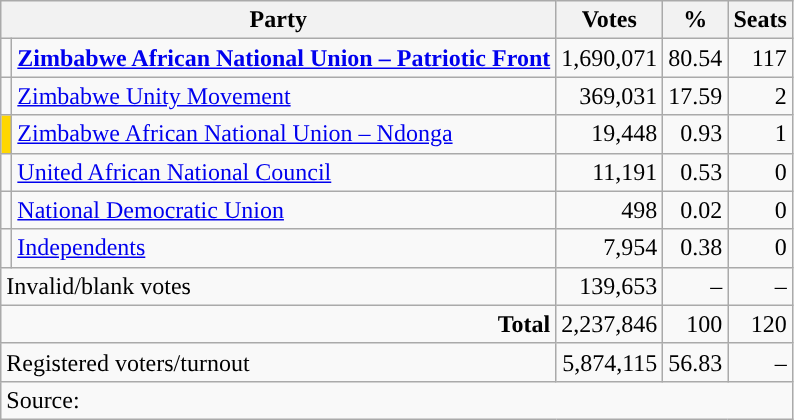<table class="wikitable" style="text-align:right">
<tr>
<th colspan="2">Party</th>
<th>Votes</th>
<th>%</th>
<th>Seats</th>
</tr>
<tr>
<td style="background-color: "></td>
<td align="left"><a href='#'><strong>Zimbabwe African National Union – Patriotic Front</strong></a></td>
<td>1,690,071</td>
<td>80.54</td>
<td>117</td>
</tr>
<tr>
<td style="background-color: "></td>
<td align="left"><a href='#'>Zimbabwe Unity Movement</a></td>
<td>369,031</td>
<td>17.59</td>
<td>2</td>
</tr>
<tr>
<td style="background-color:#FFD700"></td>
<td align="left"><a href='#'>Zimbabwe African National Union – Ndonga</a></td>
<td>19,448</td>
<td>0.93</td>
<td>1</td>
</tr>
<tr>
<td style="background-color: "></td>
<td align="left"><a href='#'>United African National Council</a></td>
<td>11,191</td>
<td>0.53</td>
<td>0</td>
</tr>
<tr>
<td></td>
<td align="left"><a href='#'>National Democratic Union</a></td>
<td>498</td>
<td>0.02</td>
<td>0</td>
</tr>
<tr>
<td style="background-color: "></td>
<td align="left"><a href='#'>Independents</a></td>
<td>7,954</td>
<td>0.38</td>
<td>0</td>
</tr>
<tr>
<td colspan="2" align="left">Invalid/blank votes</td>
<td>139,653</td>
<td>–</td>
<td>–</td>
</tr>
<tr>
<td colspan="2"><strong>Total</strong></td>
<td>2,237,846</td>
<td>100</td>
<td>120</td>
</tr>
<tr>
<td colspan="2" align="left">Registered voters/turnout</td>
<td>5,874,115</td>
<td>56.83</td>
<td>–</td>
</tr>
<tr>
<td colspan="5" align="left">Source: </td>
</tr>
</table>
